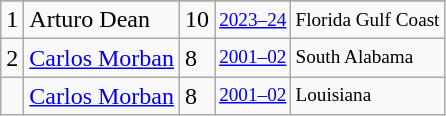<table class="wikitable">
<tr>
</tr>
<tr>
<td>1</td>
<td>Arturo Dean</td>
<td>10</td>
<td style="font-size:80%;"><a href='#'>2023–24</a></td>
<td style="font-size:80%;">Florida Gulf Coast</td>
</tr>
<tr>
<td>2</td>
<td><a href='#'>Carlos Morban</a></td>
<td>8</td>
<td style="font-size:80%;"><a href='#'>2001–02</a></td>
<td style="font-size:80%;">South Alabama</td>
</tr>
<tr>
<td></td>
<td><a href='#'>Carlos Morban</a></td>
<td>8</td>
<td style="font-size:80%;"><a href='#'>2001–02</a></td>
<td style="font-size:80%;">Louisiana</td>
</tr>
</table>
